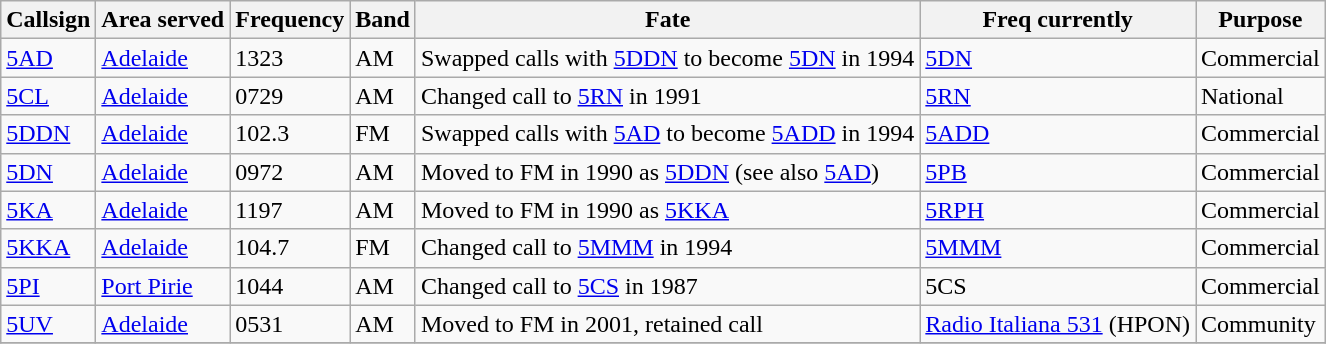<table class="wikitable sortable" style="margin: 1em 1em 1em 0; background: #f9f9f9; border: 1px #aaa solid; border-collapse: collapse">
<tr>
<th>Callsign</th>
<th>Area served</th>
<th>Frequency</th>
<th>Band</th>
<th>Fate</th>
<th>Freq currently</th>
<th>Purpose</th>
</tr>
<tr style="vertical-align: top; text-align: left;">
<td><a href='#'>5AD</a></td>
<td><a href='#'>Adelaide</a></td>
<td>1323</td>
<td>AM</td>
<td>Swapped calls with <a href='#'>5DDN</a> to become <a href='#'>5DN</a> in 1994</td>
<td><a href='#'>5DN</a></td>
<td>Commercial</td>
</tr>
<tr style="vertical-align: top; text-align: left;">
<td><a href='#'>5CL</a></td>
<td><a href='#'>Adelaide</a></td>
<td><span>0</span>729</td>
<td>AM</td>
<td>Changed call to <a href='#'>5RN</a> in 1991</td>
<td><a href='#'>5RN</a></td>
<td>National</td>
</tr>
<tr style="vertical-align: top; text-align: left;">
<td><a href='#'>5DDN</a></td>
<td><a href='#'>Adelaide</a></td>
<td>102.3</td>
<td>FM</td>
<td>Swapped calls with <a href='#'>5AD</a> to become <a href='#'>5ADD</a> in 1994</td>
<td><a href='#'>5ADD</a></td>
<td>Commercial</td>
</tr>
<tr style="vertical-align: top; text-align: left;">
<td><a href='#'>5DN</a></td>
<td><a href='#'>Adelaide</a></td>
<td><span>0</span>972</td>
<td>AM</td>
<td>Moved to FM in 1990 as <a href='#'>5DDN</a> (see also <a href='#'>5AD</a>)</td>
<td><a href='#'>5PB</a></td>
<td>Commercial</td>
</tr>
<tr style="vertical-align: top; text-align: left;">
<td><a href='#'>5KA</a></td>
<td><a href='#'>Adelaide</a></td>
<td>1197</td>
<td>AM</td>
<td>Moved to FM in 1990 as <a href='#'>5KKA</a></td>
<td><a href='#'>5RPH</a></td>
<td>Commercial</td>
</tr>
<tr style="vertical-align: top; text-align: left;">
<td><a href='#'>5KKA</a></td>
<td><a href='#'>Adelaide</a></td>
<td>104.7</td>
<td>FM</td>
<td>Changed call to <a href='#'>5MMM</a> in 1994</td>
<td><a href='#'>5MMM</a></td>
<td>Commercial</td>
</tr>
<tr style="vertical-align: top; text-align: left;">
<td><a href='#'>5PI</a></td>
<td><a href='#'>Port Pirie</a></td>
<td>1044</td>
<td>AM</td>
<td>Changed call to <a href='#'>5CS</a> in 1987</td>
<td>5CS</td>
<td>Commercial</td>
</tr>
<tr style="vertical-align: top; text-align: left;">
<td><a href='#'>5UV</a></td>
<td><a href='#'>Adelaide</a></td>
<td><span>0</span>531</td>
<td>AM</td>
<td>Moved to FM in 2001, retained call</td>
<td><a href='#'>Radio Italiana 531</a> (HPON)</td>
<td>Community</td>
</tr>
<tr style="vertical-align: top; text-align: left;">
</tr>
</table>
